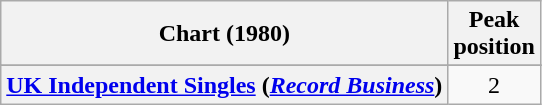<table class="wikitable sortable plainrowheaders" style="text-align:center">
<tr>
<th>Chart (1980)</th>
<th>Peak<br>position</th>
</tr>
<tr>
</tr>
<tr>
</tr>
<tr>
<th scope="row"><a href='#'>UK Independent Singles</a> (<em><a href='#'>Record Business</a></em>)</th>
<td>2</td>
</tr>
</table>
